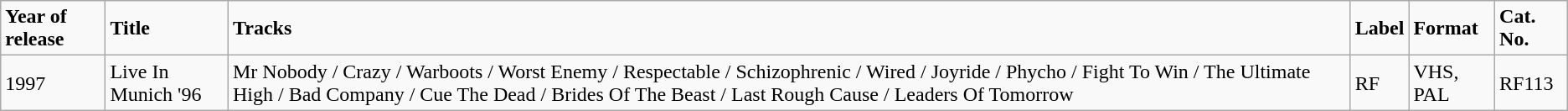<table class="wikitable">
<tr>
<td><strong>Year of release</strong></td>
<td><strong>Title</strong></td>
<td><strong>Tracks</strong></td>
<td><strong>Label</strong></td>
<td><strong>Format</strong></td>
<td><strong>Cat. No.</strong></td>
</tr>
<tr>
<td>1997</td>
<td>Live In Munich '96</td>
<td>Mr Nobody / Crazy / Warboots / Worst Enemy / Respectable / Schizophrenic / Wired / Joyride / Phycho / Fight To Win / The Ultimate High / Bad Company / Cue The Dead / Brides Of The Beast / Last Rough Cause / Leaders Of Tomorrow</td>
<td>RF</td>
<td>VHS, PAL</td>
<td>RF113</td>
</tr>
</table>
